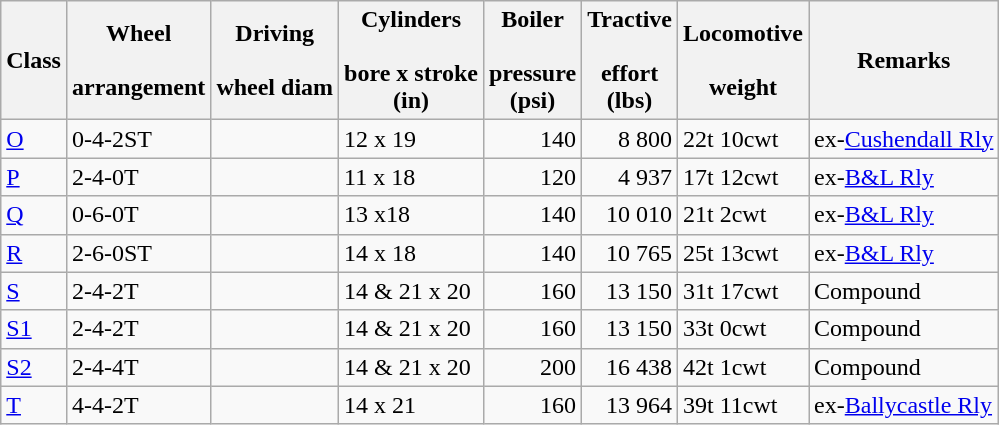<table class="wikitable">
<tr>
<th>Class</th>
<th>Wheel<br><br>arrangement</th>
<th>Driving<br><br>wheel diam</th>
<th>Cylinders<br><br>bore x stroke<br>
(in)</th>
<th>Boiler<br><br>pressure<br>
(psi)</th>
<th>Tractive<br><br>effort<br>
(lbs)</th>
<th>Locomotive<br><br>weight</th>
<th>Remarks</th>
</tr>
<tr>
<td><a href='#'>O</a></td>
<td>0-4-2ST</td>
<td></td>
<td>12 x 19</td>
<td align=right>140</td>
<td align=right>8 800</td>
<td>22t 10cwt</td>
<td>ex-<a href='#'>Cushendall Rly</a></td>
</tr>
<tr>
<td><a href='#'>P</a></td>
<td>2-4-0T</td>
<td></td>
<td>11 x 18</td>
<td align=right>120</td>
<td align=right>4 937</td>
<td>17t 12cwt</td>
<td>ex-<a href='#'>B&L Rly</a></td>
</tr>
<tr>
<td><a href='#'>Q</a></td>
<td>0-6-0T</td>
<td></td>
<td>13 x18</td>
<td align=right>140</td>
<td align=right>10 010</td>
<td>21t 2cwt</td>
<td>ex-<a href='#'>B&L Rly</a></td>
</tr>
<tr>
<td><a href='#'>R</a></td>
<td>2-6-0ST</td>
<td></td>
<td>14 x 18</td>
<td align=right>140</td>
<td align=right>10 765</td>
<td>25t 13cwt</td>
<td>ex-<a href='#'>B&L Rly</a></td>
</tr>
<tr>
<td><a href='#'>S</a></td>
<td>2-4-2T</td>
<td></td>
<td>14 & 21 x 20</td>
<td align=right>160</td>
<td align=right>13 150</td>
<td>31t 17cwt</td>
<td>Compound</td>
</tr>
<tr>
<td><a href='#'>S1</a></td>
<td>2-4-2T</td>
<td></td>
<td>14 & 21 x 20</td>
<td align=right>160</td>
<td align=right>13 150</td>
<td>33t 0cwt</td>
<td>Compound</td>
</tr>
<tr>
<td><a href='#'>S2</a></td>
<td>2-4-4T</td>
<td></td>
<td>14 & 21 x 20</td>
<td align=right>200</td>
<td align=right>16 438</td>
<td>42t 1cwt</td>
<td>Compound</td>
</tr>
<tr>
<td><a href='#'>T</a></td>
<td>4-4-2T</td>
<td></td>
<td>14 x 21</td>
<td align=right>160</td>
<td align=right>13 964</td>
<td>39t 11cwt</td>
<td>ex-<a href='#'>Ballycastle Rly</a></td>
</tr>
</table>
